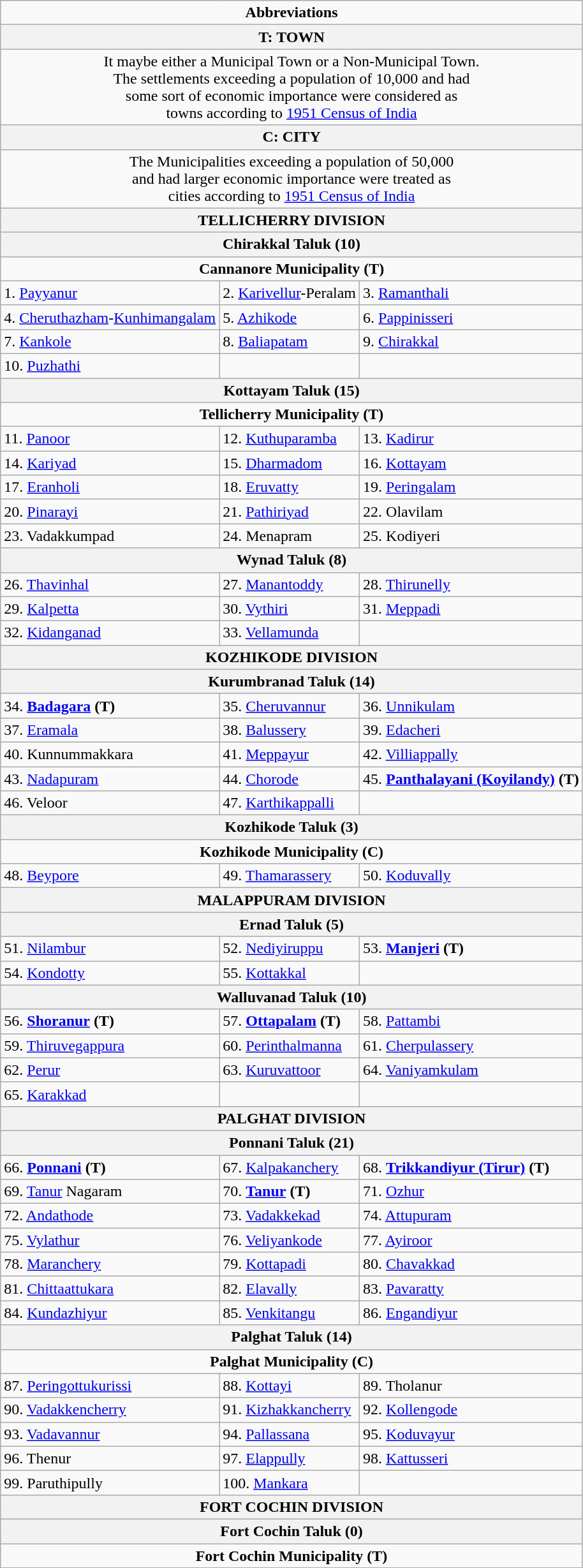<table class="wikitable">
<tr>
<td colspan="3" align="center"><span><strong>Abbreviations</strong></span></td>
</tr>
<tr>
<th colspan="3" align="center"><span><strong>T: TOWN</strong></span></th>
</tr>
<tr>
<td colspan="3" align="center">It maybe either a Municipal Town or a Non-Municipal Town.<br> The settlements exceeding a population of 10,000 and had<br> some sort of economic importance were considered as<br> towns according to <a href='#'>1951 Census of India</a></td>
</tr>
<tr>
<th colspan="3" align="center"><span><strong>C: CITY</strong></span></th>
</tr>
<tr>
<td colspan="3" align="center">The Municipalities exceeding a population of 50,000<br> and had larger economic importance were treated as<br> cities according to <a href='#'>1951 Census of India</a></td>
</tr>
<tr>
<th colspan="3"><span><strong>TELLICHERRY DIVISION</strong></span></th>
</tr>
<tr>
<th colspan="3"><span><strong>Chirakkal Taluk</strong> (10)</span></th>
</tr>
<tr>
<td colspan="3" align="center"><span><strong>Cannanore Municipality</strong></span> <strong>(T)</strong></td>
</tr>
<tr>
<td>1. <a href='#'>Payyanur</a></td>
<td>2. <a href='#'>Karivellur</a>-Peralam</td>
<td>3. <a href='#'>Ramanthali</a></td>
</tr>
<tr>
<td>4. <a href='#'>Cheruthazham</a>-<a href='#'>Kunhimangalam</a></td>
<td>5. <a href='#'>Azhikode</a></td>
<td>6. <a href='#'>Pappinisseri</a></td>
</tr>
<tr>
<td>7. <a href='#'>Kankole</a></td>
<td>8. <a href='#'>Baliapatam</a></td>
<td>9. <a href='#'>Chirakkal</a></td>
</tr>
<tr>
<td>10. <a href='#'>Puzhathi</a></td>
<td></td>
<td></td>
</tr>
<tr>
<th colspan="3"><span><strong>Kottayam Taluk</strong> (15)</span></th>
</tr>
<tr>
<td colspan="3" align="center"><span><strong>Tellicherry Municipality</strong></span> <strong>(T)</strong></td>
</tr>
<tr>
<td>11. <a href='#'>Panoor</a></td>
<td>12. <a href='#'>Kuthuparamba</a></td>
<td>13. <a href='#'>Kadirur</a></td>
</tr>
<tr>
<td>14. <a href='#'>Kariyad</a></td>
<td>15. <a href='#'>Dharmadom</a></td>
<td>16. <a href='#'>Kottayam</a></td>
</tr>
<tr>
<td>17. <a href='#'>Eranholi</a></td>
<td>18. <a href='#'>Eruvatty</a></td>
<td>19. <a href='#'>Peringalam</a></td>
</tr>
<tr>
<td>20. <a href='#'>Pinarayi</a></td>
<td>21. <a href='#'>Pathiriyad</a></td>
<td>22. Olavilam</td>
</tr>
<tr>
<td>23. Vadakkumpad</td>
<td>24. Menapram</td>
<td>25. Kodiyeri</td>
</tr>
<tr>
<th colspan="3"><span><strong>Wynad Taluk</strong> (8)</span></th>
</tr>
<tr>
<td>26. <a href='#'>Thavinhal</a></td>
<td>27. <a href='#'>Manantoddy</a></td>
<td>28. <a href='#'>Thirunelly</a></td>
</tr>
<tr>
<td>29. <a href='#'>Kalpetta</a></td>
<td>30. <a href='#'>Vythiri</a></td>
<td>31. <a href='#'>Meppadi</a></td>
</tr>
<tr>
<td>32. <a href='#'>Kidanganad</a></td>
<td>33. <a href='#'>Vellamunda</a></td>
<td></td>
</tr>
<tr>
<th colspan="3"><span><strong>KOZHIKODE DIVISION</strong></span></th>
</tr>
<tr>
<th colspan="3"><span><strong>Kurumbranad Taluk</strong> (14)</span></th>
</tr>
<tr>
<td>34. <span><strong><a href='#'>Badagara</a></strong></span> <strong>(T)</strong></td>
<td>35. <a href='#'>Cheruvannur</a></td>
<td>36. <a href='#'>Unnikulam</a></td>
</tr>
<tr>
<td>37. <a href='#'>Eramala</a></td>
<td>38. <a href='#'>Balussery</a></td>
<td>39. <a href='#'>Edacheri</a></td>
</tr>
<tr>
<td>40. Kunnummakkara</td>
<td>41. <a href='#'>Meppayur</a></td>
<td>42. <a href='#'>Villiappally</a></td>
</tr>
<tr>
<td>43. <a href='#'>Nadapuram</a></td>
<td>44. <a href='#'>Chorode</a></td>
<td>45. <span><strong><a href='#'>Panthalayani (Koyilandy)</a></strong></span> <strong>(T)</strong></td>
</tr>
<tr>
<td>46. Veloor</td>
<td>47. <a href='#'>Karthikappalli</a></td>
<td></td>
</tr>
<tr>
<th colspan="3"><span><strong>Kozhikode Taluk</strong> (3)</span></th>
</tr>
<tr>
<td colspan="3" align="center"><span><strong>Kozhikode Municipality</strong></span> <strong>(C)</strong></td>
</tr>
<tr>
<td>48. <a href='#'>Beypore</a></td>
<td>49. <a href='#'>Thamarassery</a></td>
<td>50. <a href='#'>Koduvally</a></td>
</tr>
<tr>
<th colspan="3"><span><strong>MALAPPURAM DIVISION</strong></span></th>
</tr>
<tr>
<th colspan="3"><span><strong>Ernad Taluk</strong> (5)</span></th>
</tr>
<tr>
<td>51. <a href='#'>Nilambur</a></td>
<td>52. <a href='#'>Nediyiruppu</a></td>
<td>53. <span><strong><a href='#'>Manjeri</a></strong></span> <strong>(T)</strong></td>
</tr>
<tr>
<td>54. <a href='#'>Kondotty</a></td>
<td>55. <a href='#'>Kottakkal</a></td>
<td></td>
</tr>
<tr>
<th colspan="3"><span><strong>Walluvanad Taluk</strong> (10)</span></th>
</tr>
<tr>
<td>56. <span><strong><a href='#'>Shoranur</a></strong></span> <strong>(T)</strong></td>
<td>57. <span><strong><a href='#'>Ottapalam</a></strong></span> <strong>(T)</strong></td>
<td>58. <a href='#'>Pattambi</a></td>
</tr>
<tr>
<td>59. <a href='#'>Thiruvegappura</a></td>
<td>60. <a href='#'>Perinthalmanna</a></td>
<td>61. <a href='#'>Cherpulassery</a></td>
</tr>
<tr>
<td>62. <a href='#'>Perur</a></td>
<td>63. <a href='#'>Kuruvattoor</a></td>
<td>64. <a href='#'>Vaniyamkulam</a></td>
</tr>
<tr>
<td>65. <a href='#'>Karakkad</a></td>
<td></td>
<td></td>
</tr>
<tr>
<th colspan="3"><span><strong>PALGHAT DIVISION</strong></span></th>
</tr>
<tr>
<th colspan="3"><span><strong>Ponnani Taluk</strong> (21)</span></th>
</tr>
<tr>
<td>66. <span><strong><a href='#'>Ponnani</a></strong></span> <strong>(T)</strong></td>
<td>67. <a href='#'>Kalpakanchery</a></td>
<td>68. <span><strong><a href='#'>Trikkandiyur (Tirur)</a></strong></span> <strong>(T)</strong></td>
</tr>
<tr>
<td>69. <a href='#'>Tanur</a> Nagaram</td>
<td>70. <span><strong><a href='#'>Tanur</a></strong></span> <strong>(T)</strong></td>
<td>71. <a href='#'>Ozhur</a></td>
</tr>
<tr>
<td>72. <a href='#'>Andathode</a></td>
<td>73. <a href='#'>Vadakkekad</a></td>
<td>74. <a href='#'>Attupuram</a></td>
</tr>
<tr>
<td>75. <a href='#'>Vylathur</a></td>
<td>76. <a href='#'>Veliyankode</a></td>
<td>77. <a href='#'>Ayiroor</a></td>
</tr>
<tr>
<td>78. <a href='#'>Maranchery</a></td>
<td>79. <a href='#'>Kottapadi</a></td>
<td>80. <a href='#'>Chavakkad</a></td>
</tr>
<tr>
<td>81. <a href='#'>Chittaattukara</a></td>
<td>82. <a href='#'>Elavally</a></td>
<td>83. <a href='#'>Pavaratty</a></td>
</tr>
<tr>
<td>84. <a href='#'>Kundazhiyur</a></td>
<td>85. <a href='#'>Venkitangu</a></td>
<td>86. <a href='#'>Engandiyur</a></td>
</tr>
<tr>
<th colspan="3"><span><strong>Palghat Taluk</strong> (14)</span></th>
</tr>
<tr>
<td colspan="3" align="center"><span><strong>Palghat Municipality</strong></span> <strong>(C)</strong></td>
</tr>
<tr>
<td>87. <a href='#'>Peringottukurissi</a></td>
<td>88. <a href='#'>Kottayi</a></td>
<td>89. Tholanur</td>
</tr>
<tr>
<td>90. <a href='#'>Vadakkencherry</a></td>
<td>91. <a href='#'>Kizhakkancherry</a></td>
<td>92. <a href='#'>Kollengode</a></td>
</tr>
<tr>
<td>93. <a href='#'>Vadavannur</a></td>
<td>94. <a href='#'>Pallassana</a></td>
<td>95. <a href='#'>Koduvayur</a></td>
</tr>
<tr>
<td>96. Thenur</td>
<td>97. <a href='#'>Elappully</a></td>
<td>98. <a href='#'>Kattusseri</a></td>
</tr>
<tr>
<td>99. Paruthipully</td>
<td>100. <a href='#'>Mankara</a></td>
<td></td>
</tr>
<tr>
<th colspan="3"><span><strong>FORT COCHIN DIVISION</strong></span></th>
</tr>
<tr>
<th colspan="3"><span><strong>Fort Cochin Taluk</strong> (0)</span></th>
</tr>
<tr>
<td colspan="3" align="center"><span><strong>Fort Cochin Municipality</strong></span> <strong>(T)</strong></td>
</tr>
</table>
